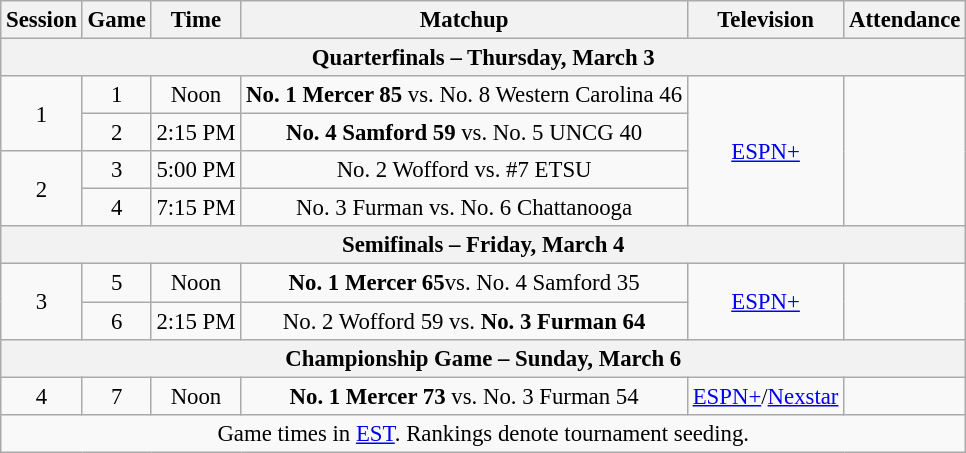<table class="wikitable" style="font-size: 95%; text-align:center">
<tr>
<th>Session</th>
<th>Game</th>
<th>Time</th>
<th>Matchup</th>
<th>Television</th>
<th>Attendance</th>
</tr>
<tr>
<th colspan=6>Quarterfinals – Thursday, March 3</th>
</tr>
<tr>
<td rowspan=2>1</td>
<td>1</td>
<td>Noon</td>
<td><strong>No. 1 Mercer 85</strong> vs. No. 8 Western Carolina 46</td>
<td rowspan=4><a href='#'>ESPN+</a></td>
<td rowspan=4></td>
</tr>
<tr>
<td>2</td>
<td>2:15 PM</td>
<td><strong>No. 4 Samford 59</strong> vs. No. 5 UNCG 40</td>
</tr>
<tr>
<td rowspan=2>2</td>
<td>3</td>
<td>5:00 PM</td>
<td>No. 2 Wofford vs. #7 ETSU</td>
</tr>
<tr>
<td>4</td>
<td>7:15 PM</td>
<td>No. 3 Furman vs. No. 6 Chattanooga</td>
</tr>
<tr>
<th colspan=7>Semifinals – Friday, March 4</th>
</tr>
<tr>
<td rowspan=2>3</td>
<td>5</td>
<td>Noon</td>
<td><strong>No. 1 Mercer 65</strong>vs. No. 4 Samford 35</td>
<td rowspan=2><a href='#'>ESPN+</a></td>
<td rowspan=2></td>
</tr>
<tr>
<td>6</td>
<td>2:15 PM</td>
<td>No. 2 Wofford 59 vs. <strong>No. 3 Furman 64</strong></td>
</tr>
<tr>
<th colspan=7>Championship Game – Sunday, March 6</th>
</tr>
<tr>
<td>4</td>
<td>7</td>
<td>Noon</td>
<td><strong>No. 1 Mercer 73</strong> vs. No. 3 Furman 54</td>
<td><a href='#'>ESPN+</a>/<a href='#'>Nexstar</a></td>
<td></td>
</tr>
<tr>
<td colspan=6>Game times in <a href='#'>EST</a>. Rankings denote tournament seeding.</td>
</tr>
</table>
